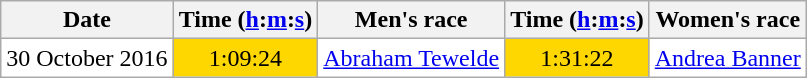<table class="wikitable sortable" style="text-align:center; background:#fff;">
<tr>
<th class="unsortable">Date</th>
<th>Time (<a href='#'>h</a>:<a href='#'>m</a>:<a href='#'>s</a>)</th>
<th>Men's race</th>
<th>Time (<a href='#'>h</a>:<a href='#'>m</a>:<a href='#'>s</a>)</th>
<th>Women's race</th>
</tr>
<tr>
<td>30 October 2016</td>
<td bgcolor='gold'>1:09:24</td>
<td><a href='#'>Abraham Tewelde</a></td>
<td bgcolor='gold'>1:31:22</td>
<td><a href='#'>Andrea Banner</a></td>
</tr>
</table>
